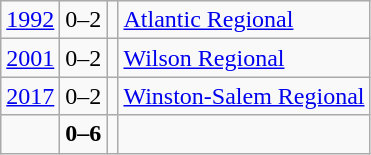<table class="wikitable">
<tr>
<td><a href='#'>1992</a></td>
<td>0–2</td>
<td></td>
<td><a href='#'>Atlantic Regional</a></td>
</tr>
<tr>
<td><a href='#'>2001</a></td>
<td>0–2</td>
<td></td>
<td><a href='#'>Wilson Regional</a></td>
</tr>
<tr>
<td><a href='#'>2017</a></td>
<td>0–2</td>
<td></td>
<td><a href='#'>Winston-Salem Regional</a></td>
</tr>
<tr>
<td></td>
<td><strong>0–6</strong></td>
<td><strong></strong></td>
<td></td>
</tr>
</table>
